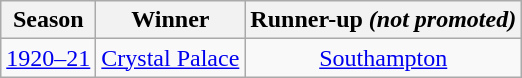<table class="wikitable" style="text-align:center;">
<tr>
<th>Season</th>
<th>Winner</th>
<th>Runner-up <em>(not promoted)</em></th>
</tr>
<tr>
<td><a href='#'>1920–21</a></td>
<td><a href='#'>Crystal Palace</a></td>
<td><a href='#'>Southampton</a></td>
</tr>
</table>
